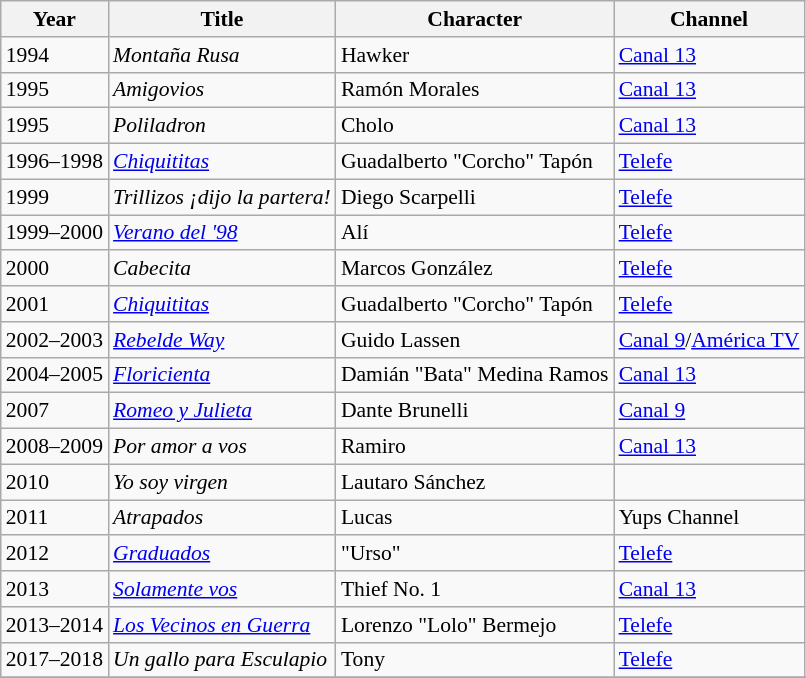<table class="wikitable" style="font-size: 90%;">
<tr>
<th>Year</th>
<th>Title</th>
<th>Character</th>
<th>Channel</th>
</tr>
<tr>
<td>1994</td>
<td><em>Montaña Rusa</em></td>
<td>Hawker</td>
<td><a href='#'>Canal 13</a></td>
</tr>
<tr>
<td>1995</td>
<td><em>Amigovios</em></td>
<td>Ramón Morales</td>
<td><a href='#'>Canal 13</a></td>
</tr>
<tr>
<td>1995</td>
<td><em>Poliladron</em></td>
<td>Cholo</td>
<td><a href='#'>Canal 13</a></td>
</tr>
<tr>
<td>1996–1998</td>
<td><em><a href='#'>Chiquititas</a></em></td>
<td>Guadalberto "Corcho" Tapón</td>
<td><a href='#'>Telefe</a></td>
</tr>
<tr>
<td>1999</td>
<td><em>Trillizos ¡dijo la partera!</em></td>
<td>Diego Scarpelli</td>
<td><a href='#'>Telefe</a></td>
</tr>
<tr>
<td>1999–2000</td>
<td><em><a href='#'>Verano del '98</a></em></td>
<td>Alí</td>
<td><a href='#'>Telefe</a></td>
</tr>
<tr>
<td>2000</td>
<td><em>Cabecita</em></td>
<td>Marcos González</td>
<td><a href='#'>Telefe</a></td>
</tr>
<tr>
<td>2001</td>
<td><em><a href='#'>Chiquititas</a></em></td>
<td>Guadalberto "Corcho" Tapón</td>
<td><a href='#'>Telefe</a></td>
</tr>
<tr>
<td>2002–2003</td>
<td><em><a href='#'>Rebelde Way</a></em></td>
<td>Guido Lassen</td>
<td><a href='#'>Canal 9</a>/<a href='#'>América TV</a></td>
</tr>
<tr>
<td>2004–2005</td>
<td><em><a href='#'>Floricienta</a></em></td>
<td>Damián "Bata" Medina Ramos</td>
<td><a href='#'>Canal 13</a></td>
</tr>
<tr>
<td>2007</td>
<td><em><a href='#'>Romeo y Julieta</a></em></td>
<td>Dante Brunelli</td>
<td><a href='#'>Canal 9</a></td>
</tr>
<tr>
<td>2008–2009</td>
<td><em>Por amor a vos</em></td>
<td>Ramiro</td>
<td><a href='#'>Canal 13</a></td>
</tr>
<tr>
<td>2010</td>
<td><em>Yo soy virgen</em></td>
<td>Lautaro Sánchez</td>
<td></td>
</tr>
<tr>
<td>2011</td>
<td><em>Atrapados</em></td>
<td>Lucas</td>
<td>Yups Channel</td>
</tr>
<tr>
<td>2012</td>
<td><em><a href='#'>Graduados</a></em></td>
<td>"Urso"</td>
<td><a href='#'>Telefe</a></td>
</tr>
<tr>
<td>2013</td>
<td><em><a href='#'>Solamente vos</a></em></td>
<td>Thief No. 1</td>
<td><a href='#'>Canal 13</a></td>
</tr>
<tr>
<td>2013–2014</td>
<td><em><a href='#'>Los Vecinos en Guerra</a></em></td>
<td>Lorenzo "Lolo" Bermejo</td>
<td><a href='#'>Telefe</a></td>
</tr>
<tr>
<td>2017–2018</td>
<td><em>Un gallo para Esculapio</em></td>
<td>Tony</td>
<td><a href='#'>Telefe</a></td>
</tr>
<tr>
</tr>
</table>
